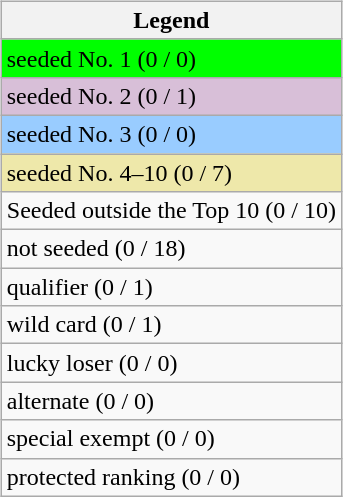<table>
<tr>
<td><br><table class="wikitable">
<tr>
<th>Legend</th>
</tr>
<tr bgcolor="lime">
<td>seeded No. 1 (0 / 0)</td>
</tr>
<tr bgcolor="thistle">
<td>seeded No. 2 (0 / 1)</td>
</tr>
<tr bgcolor="99ccff">
<td>seeded No. 3 (0 / 0)</td>
</tr>
<tr bgcolor="eee8aa">
<td>seeded No. 4–10 (0 / 7)</td>
</tr>
<tr>
<td>Seeded outside the Top 10 (0 / 10)</td>
</tr>
<tr>
<td>not seeded (0 / 18)</td>
</tr>
<tr>
<td>qualifier (0 / 1)</td>
</tr>
<tr>
<td>wild card (0 / 1)</td>
</tr>
<tr>
<td>lucky loser (0 / 0)</td>
</tr>
<tr>
<td>alternate (0 / 0)</td>
</tr>
<tr>
<td>special exempt (0 / 0)</td>
</tr>
<tr>
<td>protected ranking (0 / 0)</td>
</tr>
</table>
</td>
</tr>
</table>
